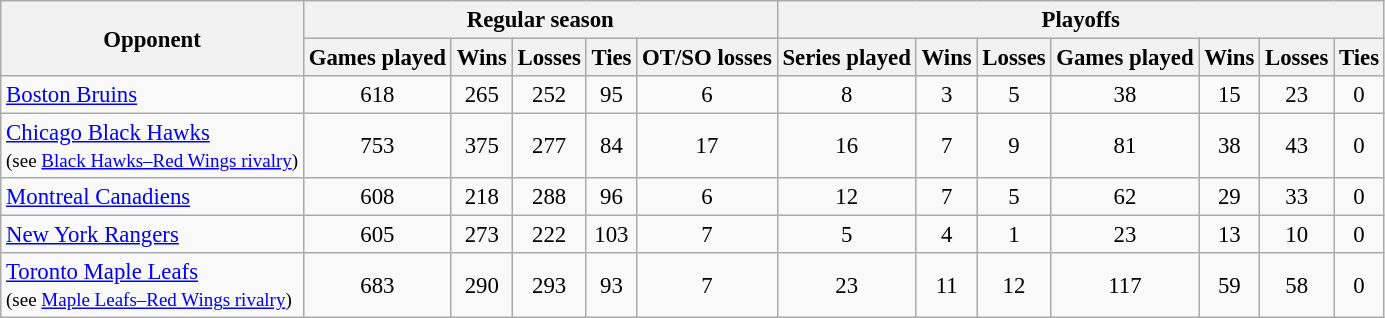<table class="wikitable unsortable" style="text-align:center; font-size:95%;">
<tr>
<th rowspan="2">Opponent</th>
<th colspan="5">Regular season</th>
<th colspan="8">Playoffs</th>
</tr>
<tr>
<th>Games played</th>
<th>Wins</th>
<th>Losses</th>
<th>Ties</th>
<th>OT/SO losses</th>
<th>Series played</th>
<th>Wins</th>
<th>Losses</th>
<th>Games played</th>
<th>Wins</th>
<th>Losses</th>
<th>Ties</th>
</tr>
<tr>
<td style="text-align:left;"><a href='#'>Boston Bruins</a></td>
<td>618</td>
<td>265</td>
<td>252</td>
<td>95</td>
<td>6</td>
<td>8</td>
<td>3</td>
<td>5</td>
<td>38</td>
<td>15</td>
<td>23</td>
<td>0</td>
</tr>
<tr>
<td style="text-align:left;"><a href='#'>Chicago Black Hawks</a><br><small>(see <a href='#'>Black Hawks–Red Wings rivalry</a>)</small></td>
<td>753</td>
<td>375</td>
<td>277</td>
<td>84</td>
<td>17</td>
<td>16</td>
<td>7</td>
<td>9</td>
<td>81</td>
<td>38</td>
<td>43</td>
<td>0</td>
</tr>
<tr>
<td style="text-align:left;"><a href='#'>Montreal Canadiens</a></td>
<td>608</td>
<td>218</td>
<td>288</td>
<td>96</td>
<td>6</td>
<td>12</td>
<td>7</td>
<td>5</td>
<td>62</td>
<td>29</td>
<td>33</td>
<td>0</td>
</tr>
<tr>
<td style="text-align:left;"><a href='#'>New York Rangers</a></td>
<td>605</td>
<td>273</td>
<td>222</td>
<td>103</td>
<td>7</td>
<td>5</td>
<td>4</td>
<td>1</td>
<td>23</td>
<td>13</td>
<td>10</td>
<td>0</td>
</tr>
<tr>
<td style="text-align:left;"><a href='#'>Toronto Maple Leafs</a><br><small>(see <a href='#'>Maple Leafs–Red Wings rivalry</a>)</small></td>
<td>683</td>
<td>290</td>
<td>293</td>
<td>93</td>
<td>7</td>
<td>23</td>
<td>11</td>
<td>12</td>
<td>117</td>
<td>59</td>
<td>58</td>
<td>0</td>
</tr>
</table>
